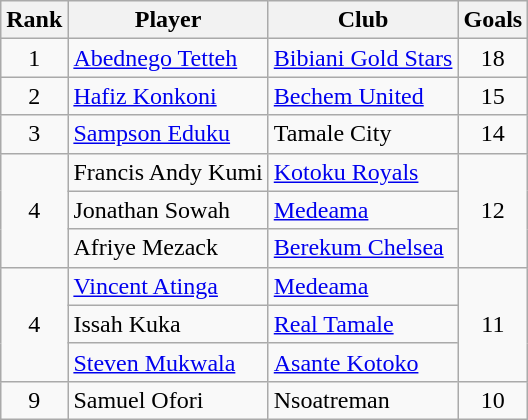<table class="wikitable" style="text-align:center;">
<tr>
<th>Rank</th>
<th>Player</th>
<th>Club</th>
<th>Goals</th>
</tr>
<tr>
<td>1</td>
<td align="left"> <a href='#'>Abednego Tetteh</a></td>
<td align="left"><a href='#'>Bibiani Gold Stars</a></td>
<td>18</td>
</tr>
<tr>
<td>2</td>
<td align="left"> <a href='#'>Hafiz Konkoni</a></td>
<td align="left"><a href='#'>Bechem United</a></td>
<td>15</td>
</tr>
<tr>
<td>3</td>
<td align="left"> <a href='#'>Sampson Eduku</a></td>
<td align="left">Tamale City</td>
<td>14</td>
</tr>
<tr>
<td rowspan="3">4</td>
<td align="left"> Francis Andy Kumi</td>
<td align="left"><a href='#'>Kotoku Royals</a></td>
<td rowspan="3">12</td>
</tr>
<tr>
<td align="left"> Jonathan Sowah</td>
<td align="left"><a href='#'>Medeama</a></td>
</tr>
<tr>
<td align="left"> Afriye Mezack</td>
<td align="left"><a href='#'>Berekum Chelsea</a></td>
</tr>
<tr>
<td rowspan="3">4</td>
<td align="left"> <a href='#'>Vincent Atinga</a></td>
<td align="left"><a href='#'>Medeama</a></td>
<td rowspan="3">11</td>
</tr>
<tr>
<td align="left"> Issah Kuka</td>
<td align="left"><a href='#'>Real Tamale</a></td>
</tr>
<tr>
<td align="left"> <a href='#'>Steven Mukwala</a></td>
<td align="left"><a href='#'>Asante Kotoko</a></td>
</tr>
<tr>
<td>9</td>
<td align="left"> Samuel Ofori</td>
<td align="left">Nsoatreman</td>
<td>10</td>
</tr>
</table>
